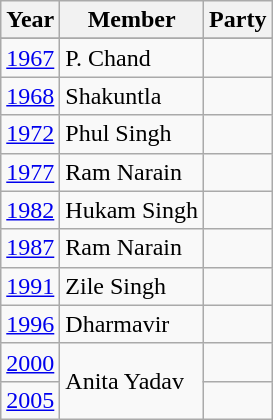<table class="wikitable sortable">
<tr>
<th>Year</th>
<th>Member</th>
<th colspan="2">Party</th>
</tr>
<tr>
</tr>
<tr>
<td><a href='#'>1967</a></td>
<td>P. Chand</td>
<td></td>
</tr>
<tr>
<td><a href='#'>1968</a></td>
<td>Shakuntla</td>
<td></td>
</tr>
<tr>
<td><a href='#'>1972</a></td>
<td>Phul Singh</td>
<td></td>
</tr>
<tr>
<td><a href='#'>1977</a></td>
<td>Ram Narain</td>
<td></td>
</tr>
<tr>
<td><a href='#'>1982</a></td>
<td>Hukam Singh</td>
<td></td>
</tr>
<tr>
<td><a href='#'>1987</a></td>
<td>Ram Narain</td>
<td></td>
</tr>
<tr>
<td><a href='#'>1991</a></td>
<td>Zile Singh</td>
<td></td>
</tr>
<tr>
<td><a href='#'>1996</a></td>
<td>Dharmavir</td>
<td></td>
</tr>
<tr>
<td><a href='#'>2000</a></td>
<td rowspan=2>Anita Yadav</td>
<td></td>
</tr>
<tr>
<td><a href='#'>2005</a></td>
</tr>
</table>
